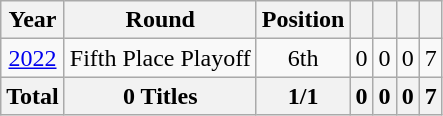<table class="wikitable" style="text-align: center;">
<tr>
<th>Year</th>
<th>Round</th>
<th>Position</th>
<th></th>
<th></th>
<th></th>
<th></th>
</tr>
<tr>
<td> <a href='#'>2022</a></td>
<td>Fifth Place Playoff</td>
<td>6th</td>
<td>0</td>
<td>0</td>
<td>0</td>
<td>7</td>
</tr>
<tr>
<th>Total</th>
<th>0 Titles</th>
<th>1/1</th>
<th>0</th>
<th>0</th>
<th>0</th>
<th>7</th>
</tr>
</table>
